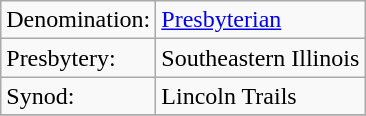<table class="wikitable">
<tr>
<td>Denomination:</td>
<td><a href='#'>Presbyterian</a></td>
</tr>
<tr>
<td>Presbytery:</td>
<td>Southeastern Illinois</td>
</tr>
<tr>
<td>Synod:</td>
<td>Lincoln Trails</td>
</tr>
<tr>
</tr>
</table>
